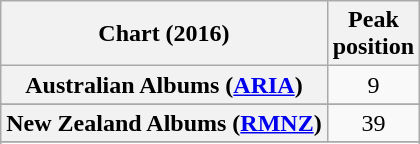<table class="wikitable sortable plainrowheaders" style="text-align:center">
<tr>
<th scope="col">Chart (2016)</th>
<th scope="col">Peak<br> position</th>
</tr>
<tr>
<th scope="row">Australian Albums (<a href='#'>ARIA</a>)</th>
<td>9</td>
</tr>
<tr>
</tr>
<tr>
</tr>
<tr>
</tr>
<tr>
</tr>
<tr>
<th scope="row">New Zealand Albums (<a href='#'>RMNZ</a>)</th>
<td>39</td>
</tr>
<tr>
</tr>
<tr>
</tr>
<tr>
</tr>
<tr>
</tr>
<tr>
</tr>
<tr>
</tr>
<tr>
</tr>
</table>
